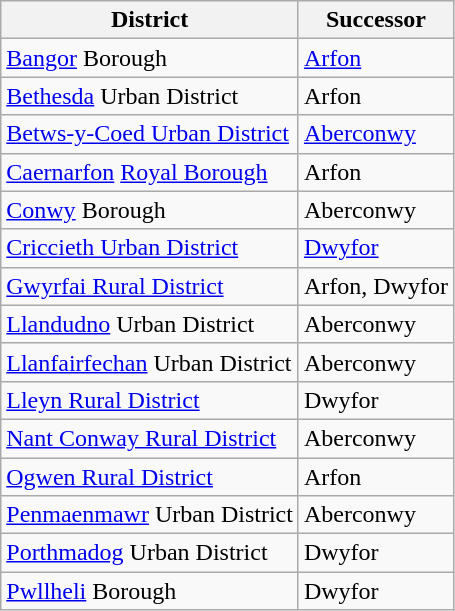<table class="wikitable">
<tr>
<th>District</th>
<th>Successor</th>
</tr>
<tr>
<td><a href='#'>Bangor</a> Borough</td>
<td><a href='#'>Arfon</a></td>
</tr>
<tr>
<td><a href='#'>Bethesda</a> Urban District</td>
<td>Arfon</td>
</tr>
<tr>
<td><a href='#'>Betws-y-Coed Urban District</a></td>
<td><a href='#'>Aberconwy</a></td>
</tr>
<tr>
<td><a href='#'>Caernarfon</a> <a href='#'>Royal Borough</a></td>
<td>Arfon</td>
</tr>
<tr>
<td><a href='#'>Conwy</a> Borough</td>
<td>Aberconwy</td>
</tr>
<tr>
<td><a href='#'>Criccieth Urban District</a></td>
<td><a href='#'>Dwyfor</a></td>
</tr>
<tr>
<td><a href='#'>Gwyrfai Rural District</a></td>
<td>Arfon, Dwyfor</td>
</tr>
<tr>
<td><a href='#'>Llandudno</a> Urban District</td>
<td>Aberconwy</td>
</tr>
<tr>
<td><a href='#'>Llanfairfechan</a> Urban District</td>
<td>Aberconwy</td>
</tr>
<tr>
<td><a href='#'>Lleyn Rural District</a></td>
<td>Dwyfor</td>
</tr>
<tr>
<td><a href='#'>Nant Conway Rural District</a></td>
<td>Aberconwy</td>
</tr>
<tr>
<td><a href='#'>Ogwen Rural District</a></td>
<td>Arfon</td>
</tr>
<tr>
<td><a href='#'>Penmaenmawr</a> Urban District</td>
<td>Aberconwy</td>
</tr>
<tr>
<td><a href='#'>Porthmadog</a> Urban District</td>
<td>Dwyfor</td>
</tr>
<tr>
<td><a href='#'>Pwllheli</a> Borough</td>
<td>Dwyfor</td>
</tr>
</table>
